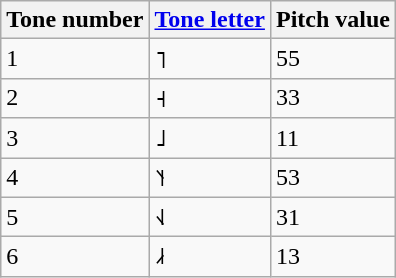<table class="wikitable">
<tr>
<th>Tone number</th>
<th><a href='#'>Tone letter</a></th>
<th>Pitch value</th>
</tr>
<tr>
<td>1</td>
<td>˥</td>
<td>55</td>
</tr>
<tr>
<td>2</td>
<td>˧</td>
<td>33</td>
</tr>
<tr>
<td>3</td>
<td>˩</td>
<td>11</td>
</tr>
<tr>
<td>4</td>
<td>˥˧</td>
<td>53</td>
</tr>
<tr>
<td>5</td>
<td>˧˩</td>
<td>31</td>
</tr>
<tr>
<td>6</td>
<td>˩˧</td>
<td>13</td>
</tr>
</table>
